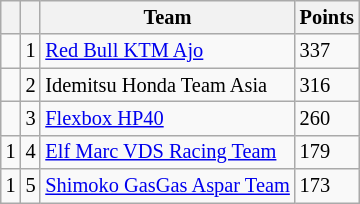<table class="wikitable" style="font-size: 85%;">
<tr>
<th></th>
<th></th>
<th>Team</th>
<th>Points</th>
</tr>
<tr>
<td></td>
<td align=center>1</td>
<td> <a href='#'>Red Bull KTM Ajo</a></td>
<td align=left>337</td>
</tr>
<tr>
<td></td>
<td align=center>2</td>
<td> Idemitsu Honda Team Asia</td>
<td align=left>316</td>
</tr>
<tr>
<td></td>
<td align=center>3</td>
<td> <a href='#'>Flexbox HP40</a></td>
<td align=left>260</td>
</tr>
<tr>
<td> 1</td>
<td align=center>4</td>
<td> <a href='#'>Elf Marc VDS Racing Team</a></td>
<td align=left>179</td>
</tr>
<tr>
<td> 1</td>
<td align=center>5</td>
<td> <a href='#'>Shimoko GasGas Aspar Team</a></td>
<td align=left>173</td>
</tr>
</table>
